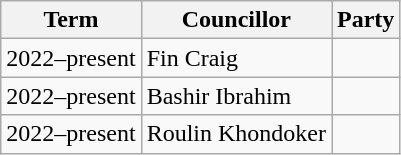<table class="wikitable">
<tr>
<th>Term</th>
<th>Councillor</th>
<th colspan=2>Party</th>
</tr>
<tr>
<td>2022–present</td>
<td>Fin Craig</td>
<td></td>
</tr>
<tr>
<td>2022–present</td>
<td>Bashir Ibrahim</td>
<td></td>
</tr>
<tr>
<td>2022–present</td>
<td>Roulin Khondoker</td>
<td></td>
</tr>
</table>
